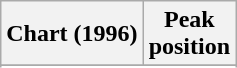<table class="wikitable sortable plainrowheaders" style="text-align:center">
<tr>
<th scope="col">Chart (1996)</th>
<th scope="col">Peak<br> position</th>
</tr>
<tr>
</tr>
<tr>
</tr>
<tr>
</tr>
<tr>
</tr>
<tr>
</tr>
</table>
